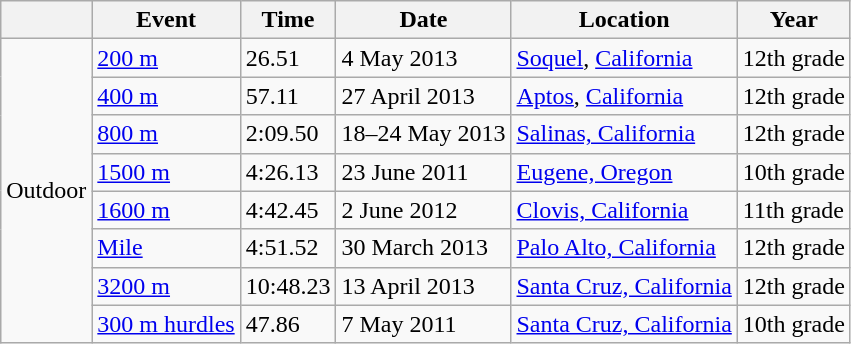<table class="wikitable">
<tr>
<th></th>
<th>Event</th>
<th>Time</th>
<th>Date</th>
<th>Location</th>
<th>Year</th>
</tr>
<tr>
<td rowspan=8>Outdoor</td>
<td><a href='#'>200 m</a></td>
<td>26.51</td>
<td>4 May 2013</td>
<td><a href='#'>Soquel</a>, <a href='#'>California</a></td>
<td>12th grade</td>
</tr>
<tr>
<td><a href='#'>400 m</a></td>
<td>57.11</td>
<td>27 April 2013</td>
<td><a href='#'>Aptos</a>, <a href='#'>California</a></td>
<td>12th grade</td>
</tr>
<tr>
<td><a href='#'>800 m</a></td>
<td>2:09.50</td>
<td>18–24 May 2013</td>
<td><a href='#'>Salinas, California</a></td>
<td>12th grade</td>
</tr>
<tr>
<td><a href='#'>1500 m</a></td>
<td>4:26.13</td>
<td>23 June 2011</td>
<td><a href='#'>Eugene, Oregon</a></td>
<td>10th grade</td>
</tr>
<tr>
<td><a href='#'>1600 m</a></td>
<td>4:42.45</td>
<td>2 June 2012</td>
<td><a href='#'>Clovis, California</a></td>
<td>11th grade</td>
</tr>
<tr>
<td><a href='#'>Mile</a></td>
<td>4:51.52</td>
<td>30 March 2013</td>
<td><a href='#'>Palo Alto, California</a></td>
<td>12th grade</td>
</tr>
<tr>
<td><a href='#'>3200 m</a></td>
<td>10:48.23</td>
<td>13 April 2013</td>
<td><a href='#'>Santa Cruz, California</a></td>
<td>12th grade</td>
</tr>
<tr>
<td><a href='#'>300 m hurdles</a></td>
<td>47.86</td>
<td>7 May 2011</td>
<td><a href='#'>Santa Cruz, California</a></td>
<td>10th grade</td>
</tr>
</table>
